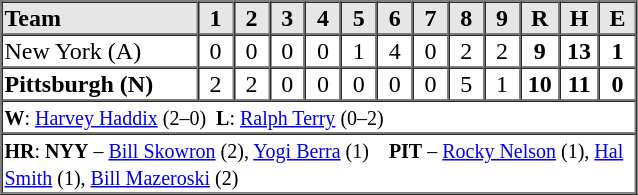<table border="1" cellspacing="0"  style="width:425px; margin-left:3em;">
<tr style="text-align:center; background:#e6e6e6;">
<th style="text-align:left; width:150px;">Team</th>
<th width=25>1</th>
<th width=25>2</th>
<th width=25>3</th>
<th width=25>4</th>
<th width=25>5</th>
<th width=25>6</th>
<th width=25>7</th>
<th width=25>8</th>
<th width=25>9</th>
<th width=25>R</th>
<th width=25>H</th>
<th width=25>E</th>
</tr>
<tr style="text-align:center;">
<td align=left>New York (A)</td>
<td>0</td>
<td>0</td>
<td>0</td>
<td>0</td>
<td>1</td>
<td>4</td>
<td>0</td>
<td>2</td>
<td>2</td>
<td><strong>9</strong></td>
<td><strong>13</strong></td>
<td><strong>1</strong></td>
</tr>
<tr style="text-align:center;">
<td align=left><strong>Pittsburgh (N)</strong></td>
<td>2</td>
<td>2</td>
<td>0</td>
<td>0</td>
<td>0</td>
<td>0</td>
<td>0</td>
<td>5</td>
<td>1</td>
<td><strong>10</strong></td>
<td><strong>11</strong></td>
<td><strong>0</strong></td>
</tr>
<tr style="text-align:left;">
<td colspan=13><small><strong>W</strong>: <a href='#'>Harvey Haddix</a> (2–0)  <strong>L</strong>: <a href='#'>Ralph Terry</a> (0–2)</small></td>
</tr>
<tr style="text-align:left;">
<td colspan=13><small><strong>HR</strong>: <strong>NYY</strong> – <a href='#'>Bill Skowron</a> (2), <a href='#'>Yogi Berra</a> (1)    <strong>PIT</strong> – <a href='#'>Rocky Nelson</a> (1), <a href='#'>Hal Smith</a> (1), <a href='#'>Bill Mazeroski</a> (2)</small></td>
</tr>
</table>
